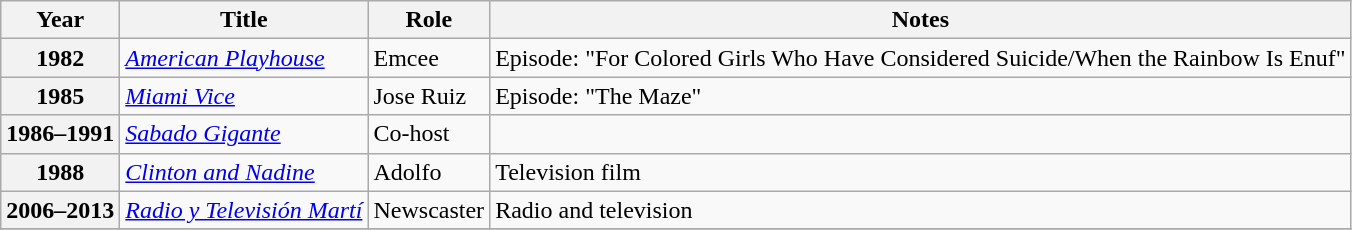<table class="wikitable sortable plainrowheaders">
<tr>
<th>Year</th>
<th>Title</th>
<th>Role</th>
<th class="unsortable">Notes</th>
</tr>
<tr>
<th scope="row">1982</th>
<td><em><a href='#'>American Playhouse</a></em></td>
<td>Emcee</td>
<td>Episode: "For Colored Girls Who Have Considered Suicide/When the Rainbow Is Enuf"</td>
</tr>
<tr>
<th scope="row">1985</th>
<td><em><a href='#'>Miami Vice</a></em></td>
<td>Jose Ruiz</td>
<td>Episode: "The Maze"</td>
</tr>
<tr>
<th scope="row">1986–1991</th>
<td><em><a href='#'>Sabado Gigante</a></em></td>
<td>Co-host</td>
<td></td>
</tr>
<tr>
<th scope="row">1988</th>
<td><em><a href='#'>Clinton and Nadine</a></em></td>
<td>Adolfo</td>
<td>Television film</td>
</tr>
<tr>
<th scope="row">2006–2013</th>
<td><em><a href='#'>Radio y Televisión Martí</a></em></td>
<td>Newscaster</td>
<td>Radio and television</td>
</tr>
<tr>
</tr>
</table>
